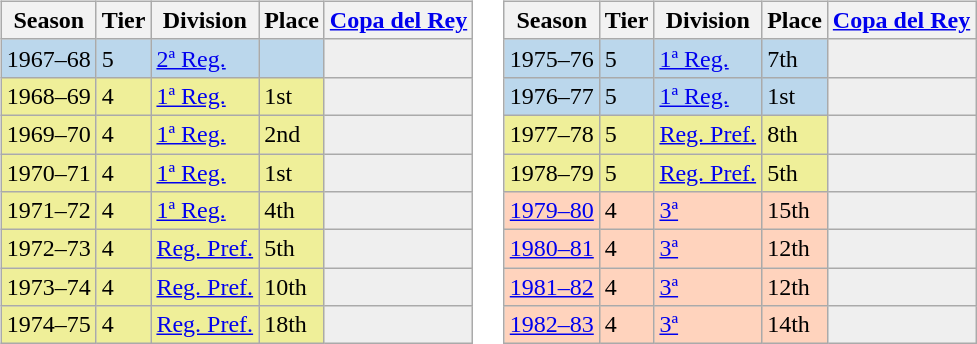<table>
<tr>
<td valign="top" width=0%><br><table class="wikitable">
<tr style="background:#f0f6fa;">
<th>Season</th>
<th>Tier</th>
<th>Division</th>
<th>Place</th>
<th><a href='#'>Copa del Rey</a></th>
</tr>
<tr>
<td style="background:#BBD7EC;">1967–68</td>
<td style="background:#BBD7EC;">5</td>
<td style="background:#BBD7EC;"><a href='#'>2ª Reg.</a></td>
<td style="background:#BBD7EC;"></td>
<th style="background:#efefef;"></th>
</tr>
<tr>
<td style="background:#EFEF99;">1968–69</td>
<td style="background:#EFEF99;">4</td>
<td style="background:#EFEF99;"><a href='#'>1ª Reg.</a></td>
<td style="background:#EFEF99;">1st</td>
<th style="background:#efefef;"></th>
</tr>
<tr>
<td style="background:#EFEF99;">1969–70</td>
<td style="background:#EFEF99;">4</td>
<td style="background:#EFEF99;"><a href='#'>1ª Reg.</a></td>
<td style="background:#EFEF99;">2nd</td>
<th style="background:#efefef;"></th>
</tr>
<tr>
<td style="background:#EFEF99;">1970–71</td>
<td style="background:#EFEF99;">4</td>
<td style="background:#EFEF99;"><a href='#'>1ª Reg.</a></td>
<td style="background:#EFEF99;">1st</td>
<th style="background:#efefef;"></th>
</tr>
<tr>
<td style="background:#EFEF99;">1971–72</td>
<td style="background:#EFEF99;">4</td>
<td style="background:#EFEF99;"><a href='#'>1ª Reg.</a></td>
<td style="background:#EFEF99;">4th</td>
<th style="background:#efefef;"></th>
</tr>
<tr>
<td style="background:#EFEF99;">1972–73</td>
<td style="background:#EFEF99;">4</td>
<td style="background:#EFEF99;"><a href='#'>Reg. Pref.</a></td>
<td style="background:#EFEF99;">5th</td>
<th style="background:#efefef;"></th>
</tr>
<tr>
<td style="background:#EFEF99;">1973–74</td>
<td style="background:#EFEF99;">4</td>
<td style="background:#EFEF99;"><a href='#'>Reg. Pref.</a></td>
<td style="background:#EFEF99;">10th</td>
<th style="background:#efefef;"></th>
</tr>
<tr>
<td style="background:#EFEF99;">1974–75</td>
<td style="background:#EFEF99;">4</td>
<td style="background:#EFEF99;"><a href='#'>Reg. Pref.</a></td>
<td style="background:#EFEF99;">18th</td>
<th style="background:#efefef;"></th>
</tr>
</table>
</td>
<td valign="top" width=0%><br><table class="wikitable">
<tr style="background:#f0f6fa;">
<th>Season</th>
<th>Tier</th>
<th>Division</th>
<th>Place</th>
<th><a href='#'>Copa del Rey</a></th>
</tr>
<tr>
<td style="background:#BBD7EC;">1975–76</td>
<td style="background:#BBD7EC;">5</td>
<td style="background:#BBD7EC;"><a href='#'>1ª Reg.</a></td>
<td style="background:#BBD7EC;">7th</td>
<th style="background:#efefef;"></th>
</tr>
<tr>
<td style="background:#BBD7EC;">1976–77</td>
<td style="background:#BBD7EC;">5</td>
<td style="background:#BBD7EC;"><a href='#'>1ª Reg.</a></td>
<td style="background:#BBD7EC;">1st</td>
<th style="background:#efefef;"></th>
</tr>
<tr>
<td style="background:#EFEF99;">1977–78</td>
<td style="background:#EFEF99;">5</td>
<td style="background:#EFEF99;"><a href='#'>Reg. Pref.</a></td>
<td style="background:#EFEF99;">8th</td>
<th style="background:#efefef;"></th>
</tr>
<tr>
<td style="background:#EFEF99;">1978–79</td>
<td style="background:#EFEF99;">5</td>
<td style="background:#EFEF99;"><a href='#'>Reg. Pref.</a></td>
<td style="background:#EFEF99;">5th</td>
<th style="background:#efefef;"></th>
</tr>
<tr>
<td style="background:#FFD3BD;"><a href='#'>1979–80</a></td>
<td style="background:#FFD3BD;">4</td>
<td style="background:#FFD3BD;"><a href='#'>3ª</a></td>
<td style="background:#FFD3BD;">15th</td>
<th style="background:#efefef;"></th>
</tr>
<tr>
<td style="background:#FFD3BD;"><a href='#'>1980–81</a></td>
<td style="background:#FFD3BD;">4</td>
<td style="background:#FFD3BD;"><a href='#'>3ª</a></td>
<td style="background:#FFD3BD;">12th</td>
<th style="background:#efefef;"></th>
</tr>
<tr>
<td style="background:#FFD3BD;"><a href='#'>1981–82</a></td>
<td style="background:#FFD3BD;">4</td>
<td style="background:#FFD3BD;"><a href='#'>3ª</a></td>
<td style="background:#FFD3BD;">12th</td>
<th style="background:#efefef;"></th>
</tr>
<tr>
<td style="background:#FFD3BD;"><a href='#'>1982–83</a></td>
<td style="background:#FFD3BD;">4</td>
<td style="background:#FFD3BD;"><a href='#'>3ª</a></td>
<td style="background:#FFD3BD;">14th</td>
<th style="background:#efefef;"></th>
</tr>
</table>
</td>
</tr>
</table>
